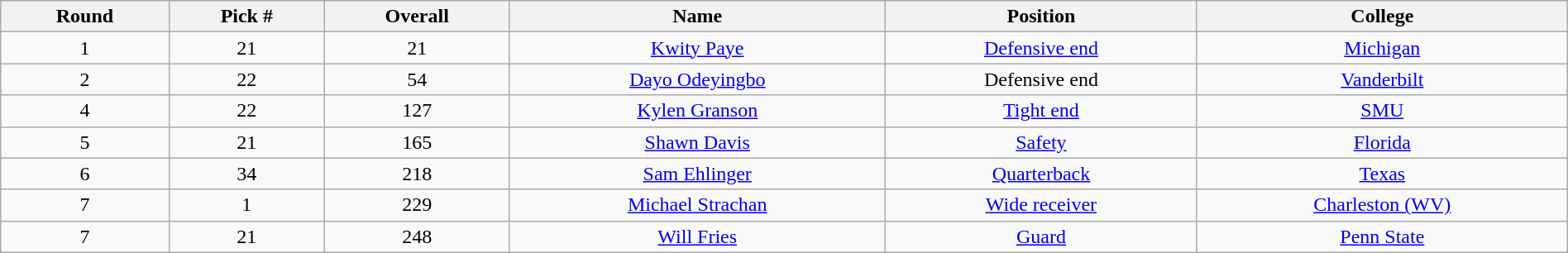<table class="wikitable sortable sortable" style="width: 100%; text-align:center">
<tr>
<th>Round</th>
<th>Pick #</th>
<th>Overall</th>
<th>Name</th>
<th>Position</th>
<th>College</th>
</tr>
<tr>
<td>1</td>
<td>21</td>
<td>21</td>
<td><a href='#'>Kwity Paye</a></td>
<td><a href='#'>Defensive end</a></td>
<td><a href='#'>Michigan</a></td>
</tr>
<tr>
<td>2</td>
<td>22</td>
<td>54</td>
<td><a href='#'>Dayo Odeyingbo</a></td>
<td>Defensive end</td>
<td><a href='#'>Vanderbilt</a></td>
</tr>
<tr>
<td>4</td>
<td>22</td>
<td>127</td>
<td><a href='#'>Kylen Granson</a></td>
<td><a href='#'>Tight end</a></td>
<td><a href='#'>SMU</a></td>
</tr>
<tr>
<td>5</td>
<td>21</td>
<td>165</td>
<td><a href='#'>Shawn Davis</a></td>
<td><a href='#'>Safety</a></td>
<td><a href='#'>Florida</a></td>
</tr>
<tr>
<td>6</td>
<td>34</td>
<td>218</td>
<td><a href='#'>Sam Ehlinger</a></td>
<td><a href='#'>Quarterback</a></td>
<td><a href='#'>Texas</a></td>
</tr>
<tr>
<td>7</td>
<td>1</td>
<td>229</td>
<td><a href='#'>Michael Strachan</a></td>
<td><a href='#'>Wide receiver</a></td>
<td><a href='#'>Charleston (WV)</a></td>
</tr>
<tr>
<td>7</td>
<td>21</td>
<td>248</td>
<td><a href='#'>Will Fries</a></td>
<td><a href='#'>Guard</a></td>
<td><a href='#'>Penn State</a></td>
</tr>
</table>
